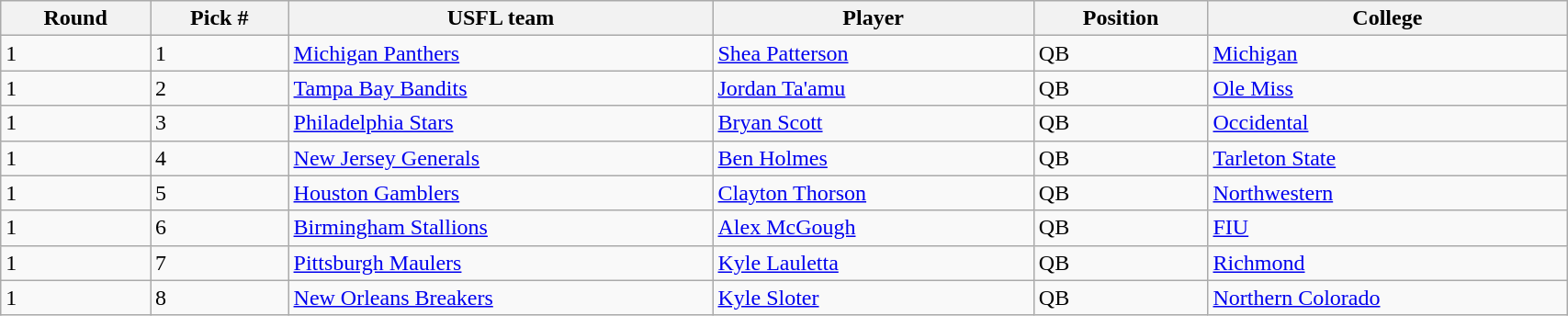<table class="wikitable sortable sortable" style="width: 90%">
<tr>
<th>Round</th>
<th>Pick #</th>
<th>USFL team</th>
<th>Player</th>
<th>Position</th>
<th>College</th>
</tr>
<tr>
<td>1</td>
<td>1</td>
<td><a href='#'>Michigan Panthers</a></td>
<td><a href='#'>Shea Patterson</a></td>
<td>QB</td>
<td><a href='#'>Michigan</a></td>
</tr>
<tr>
<td>1</td>
<td>2</td>
<td><a href='#'>Tampa Bay Bandits</a></td>
<td><a href='#'>Jordan Ta'amu</a></td>
<td>QB</td>
<td><a href='#'>Ole Miss</a></td>
</tr>
<tr>
<td>1</td>
<td>3</td>
<td><a href='#'>Philadelphia Stars</a></td>
<td><a href='#'>Bryan Scott</a></td>
<td>QB</td>
<td><a href='#'>Occidental</a></td>
</tr>
<tr>
<td>1</td>
<td>4</td>
<td><a href='#'>New Jersey Generals</a></td>
<td><a href='#'>Ben Holmes</a></td>
<td>QB</td>
<td><a href='#'>Tarleton State</a></td>
</tr>
<tr>
<td>1</td>
<td>5</td>
<td><a href='#'>Houston Gamblers</a></td>
<td><a href='#'>Clayton Thorson</a></td>
<td>QB</td>
<td><a href='#'>Northwestern</a></td>
</tr>
<tr>
<td>1</td>
<td>6</td>
<td><a href='#'>Birmingham Stallions</a></td>
<td><a href='#'>Alex McGough</a></td>
<td>QB</td>
<td><a href='#'>FIU</a></td>
</tr>
<tr>
<td>1</td>
<td>7</td>
<td><a href='#'>Pittsburgh Maulers</a></td>
<td><a href='#'>Kyle Lauletta</a></td>
<td>QB</td>
<td><a href='#'>Richmond</a></td>
</tr>
<tr>
<td>1</td>
<td>8</td>
<td><a href='#'>New Orleans Breakers</a></td>
<td><a href='#'>Kyle Sloter</a></td>
<td>QB</td>
<td><a href='#'>Northern Colorado</a></td>
</tr>
</table>
